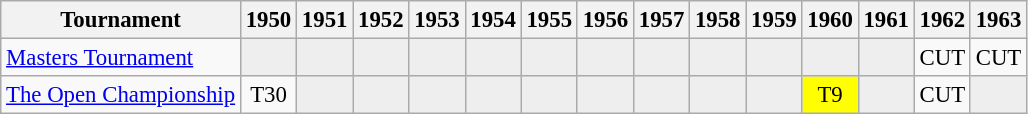<table class="wikitable" style="font-size:95%;text-align:center;">
<tr>
<th>Tournament</th>
<th>1950</th>
<th>1951</th>
<th>1952</th>
<th>1953</th>
<th>1954</th>
<th>1955</th>
<th>1956</th>
<th>1957</th>
<th>1958</th>
<th>1959</th>
<th>1960</th>
<th>1961</th>
<th>1962</th>
<th>1963</th>
</tr>
<tr>
<td align=left><a href='#'>Masters Tournament</a></td>
<td style="background:#eeeeee;"></td>
<td style="background:#eeeeee;"></td>
<td style="background:#eeeeee;"></td>
<td style="background:#eeeeee;"></td>
<td style="background:#eeeeee;"></td>
<td style="background:#eeeeee;"></td>
<td style="background:#eeeeee;"></td>
<td style="background:#eeeeee;"></td>
<td style="background:#eeeeee;"></td>
<td style="background:#eeeeee;"></td>
<td style="background:#eeeeee;"></td>
<td style="background:#eeeeee;"></td>
<td>CUT</td>
<td>CUT</td>
</tr>
<tr>
<td align=left><a href='#'>The Open Championship</a></td>
<td>T30</td>
<td style="background:#eeeeee;"></td>
<td style="background:#eeeeee;"></td>
<td style="background:#eeeeee;"></td>
<td style="background:#eeeeee;"></td>
<td style="background:#eeeeee;"></td>
<td style="background:#eeeeee;"></td>
<td style="background:#eeeeee;"></td>
<td style="background:#eeeeee;"></td>
<td style="background:#eeeeee;"></td>
<td style="background:yellow;">T9</td>
<td style="background:#eeeeee;"></td>
<td>CUT</td>
<td style="background:#eeeeee;"></td>
</tr>
</table>
